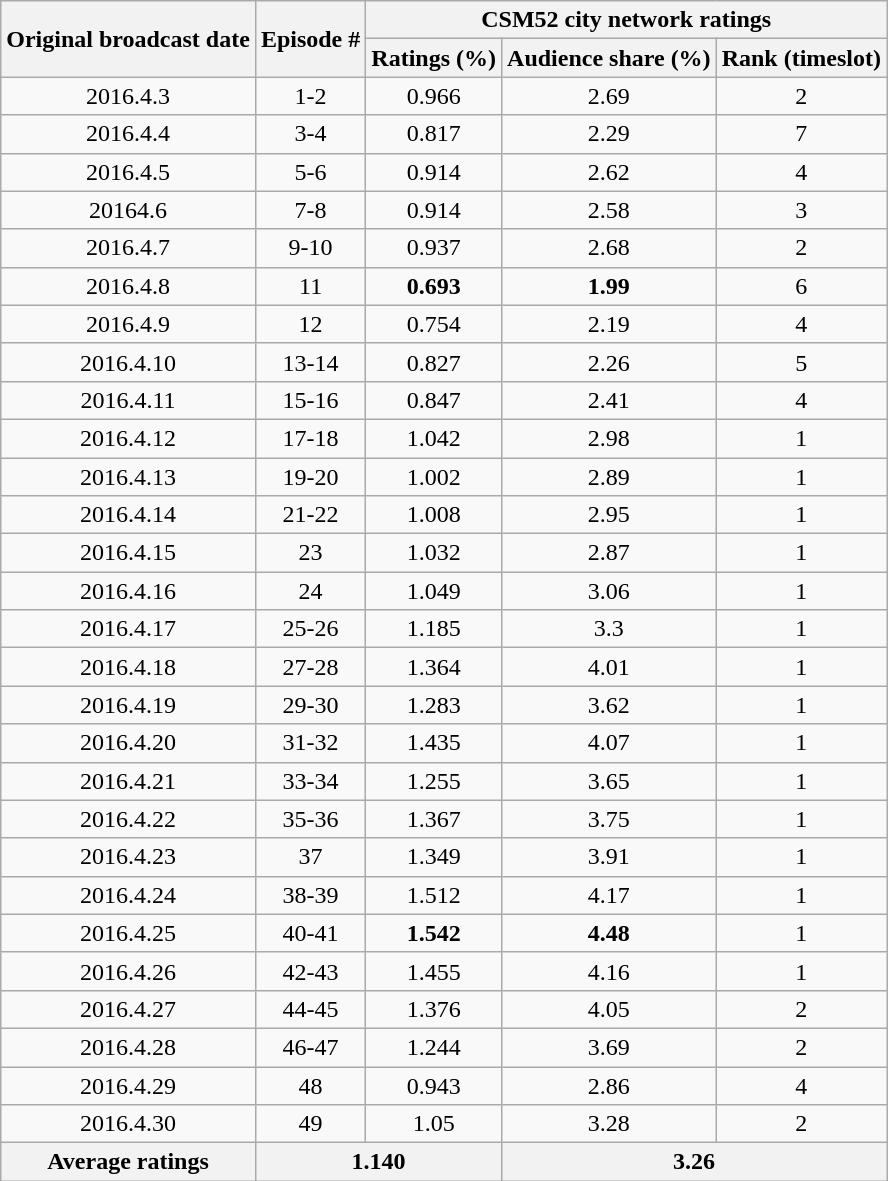<table class="wikitable sortable mw-collapsible jquery-tablesorter" style="text-align:center">
<tr>
<th rowspan="2">Original broadcast date</th>
<th rowspan="2">Episode #</th>
<th colspan="3">CSM52 city network ratings</th>
</tr>
<tr>
<th>Ratings (%)</th>
<th>Audience share (%)</th>
<th>Rank (timeslot)</th>
</tr>
<tr>
<td>2016.4.3</td>
<td>1-2</td>
<td>0.966</td>
<td>2.69</td>
<td>2</td>
</tr>
<tr>
<td>2016.4.4</td>
<td>3-4</td>
<td>0.817</td>
<td>2.29</td>
<td>7</td>
</tr>
<tr>
<td>2016.4.5</td>
<td>5-6</td>
<td>0.914</td>
<td>2.62</td>
<td>4</td>
</tr>
<tr>
<td>20164.6</td>
<td>7-8</td>
<td>0.914</td>
<td>2.58</td>
<td>3</td>
</tr>
<tr>
<td>2016.4.7</td>
<td>9-10</td>
<td>0.937</td>
<td>2.68</td>
<td>2</td>
</tr>
<tr>
<td>2016.4.8</td>
<td>11</td>
<td><strong><span>0.693</span></strong></td>
<td><strong><span>1.99</span></strong></td>
<td>6</td>
</tr>
<tr>
<td>2016.4.9</td>
<td>12</td>
<td>0.754</td>
<td>2.19</td>
<td>4</td>
</tr>
<tr>
<td>2016.4.10</td>
<td>13-14</td>
<td>0.827</td>
<td>2.26</td>
<td>5</td>
</tr>
<tr>
<td>2016.4.11</td>
<td>15-16</td>
<td>0.847</td>
<td>2.41</td>
<td>4</td>
</tr>
<tr>
<td>2016.4.12</td>
<td>17-18</td>
<td>1.042</td>
<td>2.98</td>
<td>1</td>
</tr>
<tr>
<td>2016.4.13</td>
<td>19-20</td>
<td>1.002</td>
<td>2.89</td>
<td>1</td>
</tr>
<tr>
<td>2016.4.14</td>
<td>21-22</td>
<td>1.008</td>
<td>2.95</td>
<td>1</td>
</tr>
<tr>
<td>2016.4.15</td>
<td>23</td>
<td>1.032</td>
<td>2.87</td>
<td>1</td>
</tr>
<tr>
<td>2016.4.16</td>
<td>24</td>
<td>1.049</td>
<td>3.06</td>
<td>1</td>
</tr>
<tr>
<td>2016.4.17</td>
<td>25-26</td>
<td>1.185</td>
<td>3.3</td>
<td>1</td>
</tr>
<tr>
<td>2016.4.18</td>
<td>27-28</td>
<td>1.364</td>
<td>4.01</td>
<td>1</td>
</tr>
<tr>
<td>2016.4.19</td>
<td>29-30</td>
<td>1.283</td>
<td>3.62</td>
<td>1</td>
</tr>
<tr>
<td>2016.4.20</td>
<td>31-32</td>
<td>1.435</td>
<td>4.07</td>
<td>1</td>
</tr>
<tr>
<td>2016.4.21</td>
<td>33-34</td>
<td>1.255</td>
<td>3.65</td>
<td>1</td>
</tr>
<tr>
<td>2016.4.22</td>
<td>35-36</td>
<td>1.367</td>
<td>3.75</td>
<td>1</td>
</tr>
<tr>
<td>2016.4.23</td>
<td>37</td>
<td>1.349</td>
<td>3.91</td>
<td>1</td>
</tr>
<tr>
<td>2016.4.24</td>
<td>38-39</td>
<td>1.512</td>
<td>4.17</td>
<td>1</td>
</tr>
<tr>
<td>2016.4.25</td>
<td>40-41</td>
<td><strong><span>1.542</span></strong></td>
<td><strong><span>4.48</span></strong></td>
<td>1</td>
</tr>
<tr>
<td>2016.4.26</td>
<td>42-43</td>
<td>1.455</td>
<td>4.16</td>
<td>1</td>
</tr>
<tr>
<td>2016.4.27</td>
<td>44-45</td>
<td>1.376</td>
<td>4.05</td>
<td>2</td>
</tr>
<tr>
<td>2016.4.28</td>
<td>46-47</td>
<td>1.244</td>
<td>3.69</td>
<td>2</td>
</tr>
<tr>
<td>2016.4.29</td>
<td>48</td>
<td>0.943</td>
<td>2.86</td>
<td>4</td>
</tr>
<tr>
<td>2016.4.30</td>
<td>49</td>
<td>1.05</td>
<td>3.28</td>
<td>2</td>
</tr>
<tr>
<th colspan="1" rowspan="1">Average ratings</th>
<th colspan="2" rowspan="1">1.140</th>
<th colspan="2" rowspan="1">3.26</th>
</tr>
</table>
